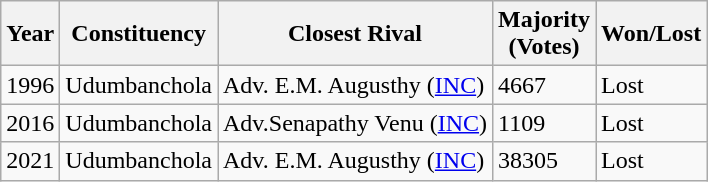<table class="wikitable">
<tr>
<th>Year</th>
<th>Constituency</th>
<th>Closest Rival</th>
<th>Majority<br>(Votes)</th>
<th>Won/Lost</th>
</tr>
<tr>
<td>1996</td>
<td>Udumbanchola</td>
<td>Adv. E.M. Augusthy (<a href='#'>INC</a>)</td>
<td>4667</td>
<td>Lost</td>
</tr>
<tr>
<td>2016</td>
<td>Udumbanchola</td>
<td>Adv.Senapathy Venu (<a href='#'>INC</a>)</td>
<td>1109</td>
<td>Lost</td>
</tr>
<tr>
<td>2021</td>
<td>Udumbanchola</td>
<td>Adv. E.M. Augusthy (<a href='#'>INC</a>)</td>
<td>38305</td>
<td>Lost</td>
</tr>
</table>
